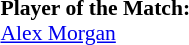<table style="width:100%; font-size:90%;">
<tr>
<td><br><strong>Player of the Match:</strong>
<br> <a href='#'>Alex Morgan</a></td>
</tr>
</table>
